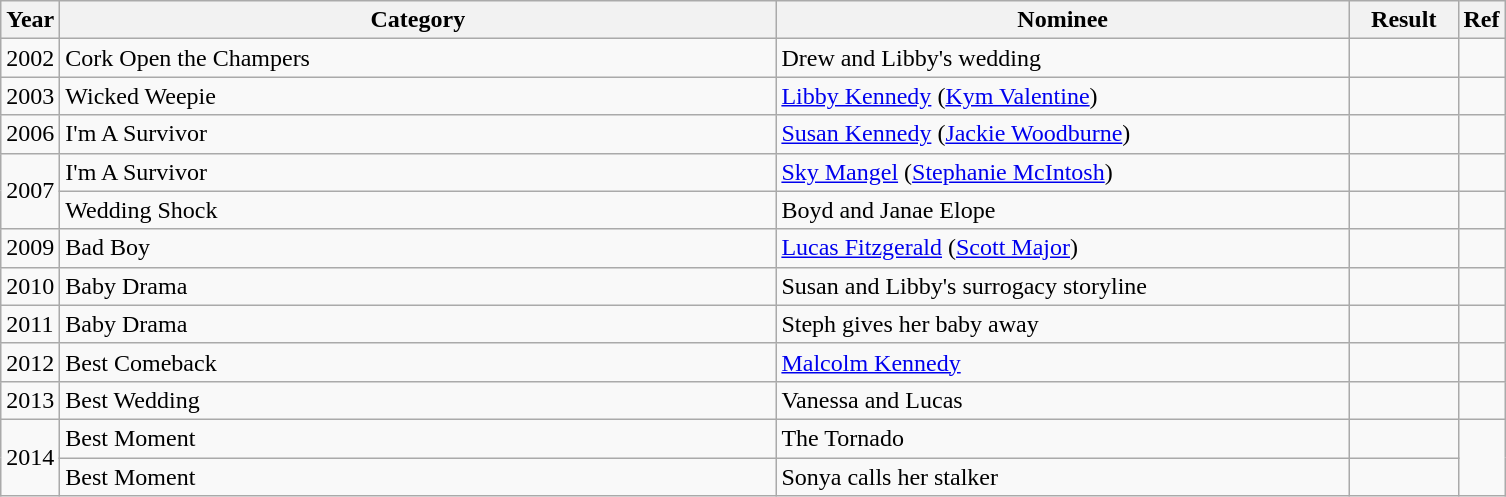<table class="wikitable">
<tr>
<th>Year</th>
<th width="470">Category</th>
<th width="375">Nominee</th>
<th width="65">Result</th>
<th>Ref</th>
</tr>
<tr>
<td>2002</td>
<td>Cork Open the Champers</td>
<td>Drew and Libby's wedding</td>
<td></td>
<td></td>
</tr>
<tr>
<td>2003</td>
<td>Wicked Weepie</td>
<td><a href='#'>Libby Kennedy</a> (<a href='#'>Kym Valentine</a>)</td>
<td></td>
<td></td>
</tr>
<tr>
<td>2006</td>
<td>I'm A Survivor</td>
<td><a href='#'>Susan Kennedy</a> (<a href='#'>Jackie Woodburne</a>)</td>
<td></td>
<td></td>
</tr>
<tr>
<td rowspan="2">2007</td>
<td>I'm A Survivor</td>
<td><a href='#'>Sky Mangel</a> (<a href='#'>Stephanie McIntosh</a>)</td>
<td></td>
<td></td>
</tr>
<tr>
<td>Wedding Shock</td>
<td>Boyd and Janae Elope</td>
<td></td>
<td></td>
</tr>
<tr>
<td>2009</td>
<td>Bad Boy</td>
<td><a href='#'>Lucas Fitzgerald</a> (<a href='#'>Scott Major</a>)</td>
<td></td>
<td align="center"></td>
</tr>
<tr>
<td>2010</td>
<td>Baby Drama</td>
<td>Susan and Libby's surrogacy storyline</td>
<td></td>
<td align="center"></td>
</tr>
<tr>
<td>2011</td>
<td>Baby Drama</td>
<td>Steph gives her baby away</td>
<td></td>
<td align="center"></td>
</tr>
<tr>
<td>2012</td>
<td>Best Comeback</td>
<td><a href='#'>Malcolm Kennedy</a></td>
<td></td>
<td align="center"></td>
</tr>
<tr>
<td>2013</td>
<td>Best Wedding</td>
<td>Vanessa and Lucas</td>
<td></td>
<td align="center"></td>
</tr>
<tr>
<td rowspan="2">2014</td>
<td>Best Moment</td>
<td>The Tornado</td>
<td></td>
<td align="center" rowspan="2"></td>
</tr>
<tr>
<td>Best Moment</td>
<td>Sonya calls her stalker</td>
<td></td>
</tr>
</table>
